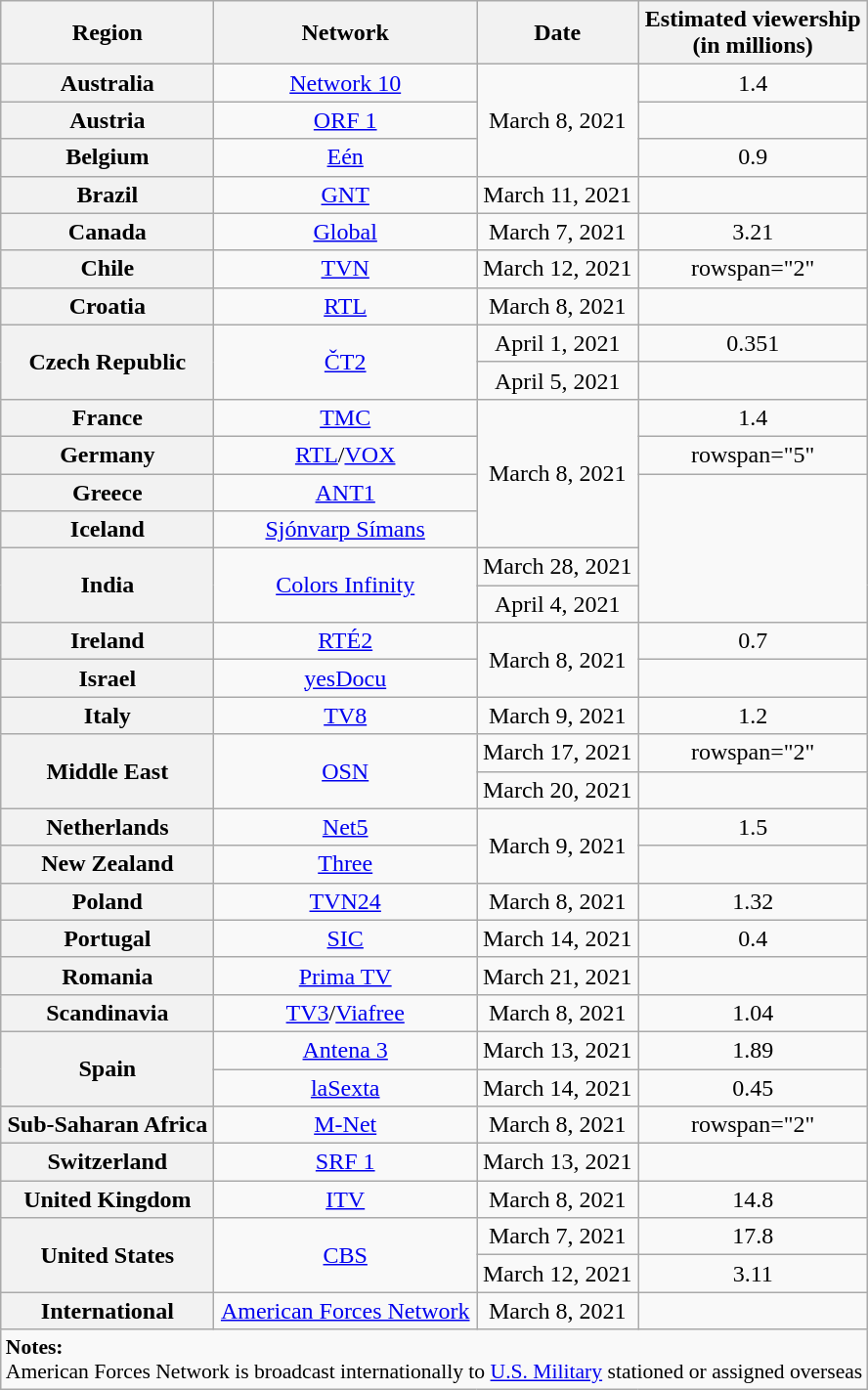<table class="wikitable sortable plainrowheaders" style="text-align: center;">
<tr>
<th scope="col">Region</th>
<th scope="col" class="unsortable">Network</th>
<th scope="col">Date</th>
<th scope="col" data-sort-type="number">Estimated viewership<br>(in millions)</th>
</tr>
<tr>
<th scope="row">Australia</th>
<td><a href='#'>Network 10</a></td>
<td rowspan="3">March 8, 2021</td>
<td>1.4</td>
</tr>
<tr>
<th scope="row">Austria</th>
<td><a href='#'>ORF 1</a></td>
<td></td>
</tr>
<tr>
<th scope="row">Belgium</th>
<td><a href='#'>Eén</a></td>
<td>0.9</td>
</tr>
<tr>
<th scope="row">Brazil</th>
<td scope="row"><a href='#'>GNT</a></td>
<td scope="row">March 11, 2021</td>
<td></td>
</tr>
<tr>
<th scope="row">Canada</th>
<td><a href='#'>Global</a></td>
<td>March 7, 2021</td>
<td>3.21</td>
</tr>
<tr>
<th scope="row">Chile</th>
<td><a href='#'>TVN</a></td>
<td>March 12, 2021</td>
<td>rowspan="2" </td>
</tr>
<tr>
<th scope="row">Croatia</th>
<td><a href='#'>RTL</a></td>
<td>March 8, 2021</td>
</tr>
<tr>
<th rowspan="2" scope="row">Czech Republic</th>
<td rowspan="2"><a href='#'>ČT2</a></td>
<td>April 1, 2021</td>
<td>0.351</td>
</tr>
<tr>
<td>April 5, 2021</td>
<td></td>
</tr>
<tr>
<th scope="row">France</th>
<td><a href='#'>TMC</a></td>
<td rowspan="4">March 8, 2021</td>
<td>1.4</td>
</tr>
<tr>
<th scope="row">Germany</th>
<td><a href='#'>RTL</a>/<a href='#'>VOX</a></td>
<td>rowspan="5" </td>
</tr>
<tr>
<th scope="row">Greece</th>
<td><a href='#'>ANT1</a></td>
</tr>
<tr>
<th scope="row">Iceland</th>
<td><a href='#'>Sjónvarp Símans</a></td>
</tr>
<tr>
<th scope="row" rowspan="2">India</th>
<td rowspan="2"><a href='#'>Colors Infinity</a></td>
<td>March 28, 2021</td>
</tr>
<tr>
<td>April 4, 2021</td>
</tr>
<tr>
<th scope="row">Ireland</th>
<td><a href='#'>RTÉ2</a></td>
<td rowspan="2">March 8, 2021</td>
<td>0.7</td>
</tr>
<tr>
<th scope="row">Israel</th>
<td><a href='#'>yesDocu</a></td>
<td></td>
</tr>
<tr>
<th scope="row">Italy</th>
<td><a href='#'>TV8</a></td>
<td>March 9, 2021</td>
<td>1.2</td>
</tr>
<tr>
<th scope="row" rowspan="2">Middle East</th>
<td rowspan="2"><a href='#'>OSN</a></td>
<td>March 17, 2021</td>
<td>rowspan="2" </td>
</tr>
<tr>
<td>March 20, 2021</td>
</tr>
<tr>
<th scope="row">Netherlands</th>
<td><a href='#'>Net5</a></td>
<td rowspan="2">March 9, 2021</td>
<td>1.5</td>
</tr>
<tr>
<th scope="row">New Zealand</th>
<td><a href='#'>Three</a></td>
<td></td>
</tr>
<tr>
<th scope="row">Poland</th>
<td><a href='#'>TVN24</a></td>
<td rowspan="1">March 8, 2021</td>
<td>1.32</td>
</tr>
<tr>
<th scope="row">Portugal</th>
<td><a href='#'>SIC</a></td>
<td>March 14, 2021</td>
<td>0.4</td>
</tr>
<tr>
<th scope="row">Romania</th>
<td><a href='#'>Prima TV</a></td>
<td>March 21, 2021</td>
<td></td>
</tr>
<tr>
<th scope="row">Scandinavia</th>
<td><a href='#'>TV3</a>/<a href='#'>Viafree</a></td>
<td>March 8, 2021</td>
<td>1.04</td>
</tr>
<tr>
<th scope="row" rowspan="2">Spain</th>
<td><a href='#'>Antena 3</a></td>
<td>March 13, 2021</td>
<td>1.89</td>
</tr>
<tr>
<td><a href='#'>laSexta</a></td>
<td>March 14, 2021</td>
<td>0.45</td>
</tr>
<tr>
<th scope="row">Sub-Saharan Africa</th>
<td><a href='#'>M-Net</a></td>
<td>March 8, 2021</td>
<td>rowspan="2" </td>
</tr>
<tr>
<th scope="row">Switzerland</th>
<td><a href='#'>SRF 1</a></td>
<td>March 13, 2021</td>
</tr>
<tr>
<th scope="row">United Kingdom</th>
<td><a href='#'>ITV</a></td>
<td>March 8, 2021</td>
<td>14.8</td>
</tr>
<tr>
<th scope="row" rowspan="2">United States</th>
<td rowspan="2"><a href='#'>CBS</a></td>
<td>March 7, 2021</td>
<td>17.8</td>
</tr>
<tr>
<td>March 12, 2021</td>
<td>3.11</td>
</tr>
<tr>
<th scope="row">International</th>
<td><a href='#'>American Forces Network</a></td>
<td>March 8, 2021</td>
<td></td>
</tr>
<tr style="text-align: left; font-size:90%;" class="sortbottom">
<td colspan="4"><strong>Notes:</strong><br> American Forces Network is broadcast internationally to <a href='#'>U.S. Military</a> stationed or assigned overseas</td>
</tr>
</table>
